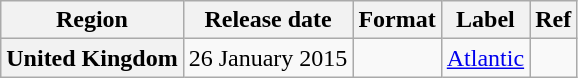<table class="wikitable plainrowheaders">
<tr>
<th scope="col">Region</th>
<th scope="col">Release date</th>
<th scope="col">Format</th>
<th scope="col">Label</th>
<th>Ref</th>
</tr>
<tr>
<th scope="row">United Kingdom</th>
<td>26 January 2015</td>
<td></td>
<td><a href='#'>Atlantic</a></td>
<td></td>
</tr>
</table>
